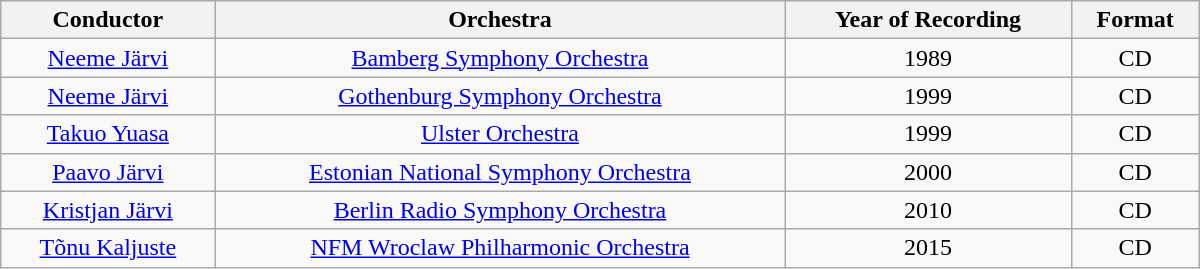<table class="wikitable" width="800px">
<tr>
<th align="center">Conductor</th>
<th align="center">Orchestra</th>
<th align="center">Year of Recording</th>
<th align="center">Format</th>
</tr>
<tr>
<td align="center"><a href='#'>Neeme Järvi</a></td>
<td align="center"><a href='#'>Bamberg Symphony Orchestra</a></td>
<td align="center">1989</td>
<td align="center">CD</td>
</tr>
<tr>
<td align="center"><a href='#'>Neeme Järvi</a></td>
<td align="center"><a href='#'>Gothenburg Symphony Orchestra</a></td>
<td align="center">1999</td>
<td align="center">CD</td>
</tr>
<tr>
<td align="center"><a href='#'>Takuo Yuasa</a></td>
<td align="center"><a href='#'>Ulster Orchestra</a></td>
<td align="center">1999</td>
<td align="center">CD</td>
</tr>
<tr>
<td align="center"><a href='#'>Paavo Järvi</a></td>
<td align="center"><a href='#'>Estonian National Symphony Orchestra</a></td>
<td align="center">2000</td>
<td align="center">CD</td>
</tr>
<tr>
<td align="center"><a href='#'>Kristjan Järvi</a></td>
<td align="center"><a href='#'>Berlin Radio Symphony Orchestra</a></td>
<td align="center">2010</td>
<td align="center">CD</td>
</tr>
<tr>
<td align="center"><a href='#'>Tõnu Kaljuste</a></td>
<td align="center"><a href='#'>NFM Wroclaw Philharmonic Orchestra</a></td>
<td align="center">2015</td>
<td align="center">CD</td>
</tr>
</table>
